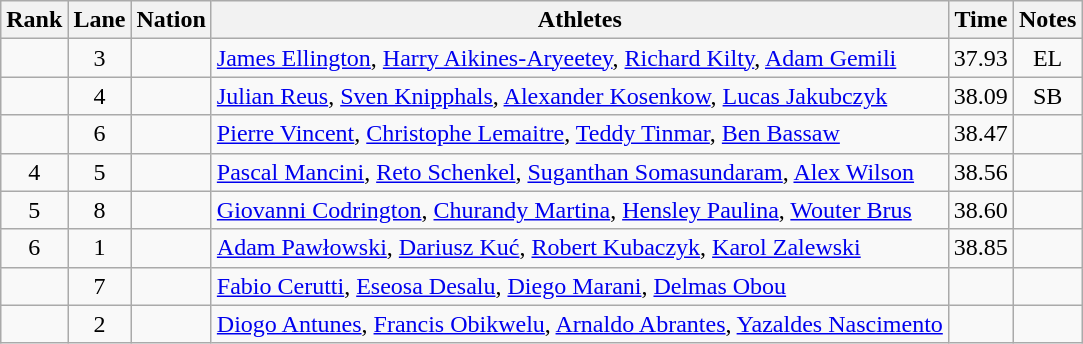<table class="wikitable sortable" style="text-align:center">
<tr>
<th>Rank</th>
<th>Lane</th>
<th>Nation</th>
<th>Athletes</th>
<th>Time</th>
<th>Notes</th>
</tr>
<tr>
<td></td>
<td>3</td>
<td align=left></td>
<td align=left><a href='#'>James Ellington</a>, <a href='#'>Harry Aikines-Aryeetey</a>, <a href='#'>Richard Kilty</a>, <a href='#'>Adam Gemili</a></td>
<td>37.93</td>
<td>EL</td>
</tr>
<tr>
<td></td>
<td>4</td>
<td align=left></td>
<td align=left><a href='#'>Julian Reus</a>, <a href='#'>Sven Knipphals</a>, <a href='#'>Alexander Kosenkow</a>, <a href='#'>Lucas Jakubczyk</a></td>
<td>38.09</td>
<td>SB</td>
</tr>
<tr>
<td></td>
<td>6</td>
<td align=left></td>
<td align=left><a href='#'>Pierre Vincent</a>, <a href='#'>Christophe Lemaitre</a>, <a href='#'>Teddy Tinmar</a>, <a href='#'>Ben Bassaw</a></td>
<td>38.47</td>
<td></td>
</tr>
<tr>
<td>4</td>
<td>5</td>
<td align=left></td>
<td align=left><a href='#'>Pascal Mancini</a>, <a href='#'>Reto Schenkel</a>, <a href='#'>Suganthan Somasundaram</a>, <a href='#'>Alex Wilson</a></td>
<td>38.56</td>
<td></td>
</tr>
<tr>
<td>5</td>
<td>8</td>
<td align=left></td>
<td align=left><a href='#'>Giovanni Codrington</a>, <a href='#'>Churandy Martina</a>, <a href='#'>Hensley Paulina</a>, <a href='#'>Wouter Brus</a></td>
<td>38.60</td>
<td></td>
</tr>
<tr>
<td>6</td>
<td>1</td>
<td align=left></td>
<td align=left><a href='#'>Adam Pawłowski</a>, <a href='#'>Dariusz Kuć</a>, <a href='#'>Robert Kubaczyk</a>, <a href='#'>Karol Zalewski</a></td>
<td>38.85</td>
<td></td>
</tr>
<tr>
<td></td>
<td>7</td>
<td align=left></td>
<td align=left><a href='#'>Fabio Cerutti</a>, <a href='#'>Eseosa Desalu</a>, <a href='#'>Diego Marani</a>, <a href='#'>Delmas Obou</a></td>
<td></td>
<td></td>
</tr>
<tr>
<td></td>
<td>2</td>
<td align=left></td>
<td align=left><a href='#'>Diogo Antunes</a>, <a href='#'>Francis Obikwelu</a>, <a href='#'>Arnaldo Abrantes</a>, <a href='#'>Yazaldes Nascimento</a></td>
<td></td>
<td></td>
</tr>
</table>
